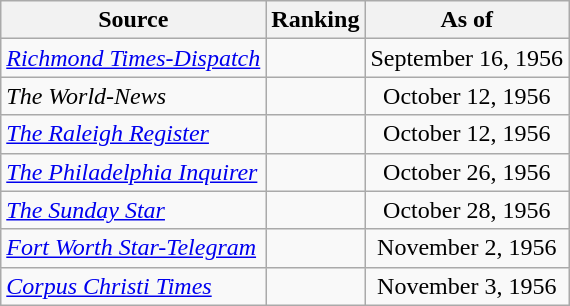<table class="wikitable nowrap" style="text-align:center">
<tr>
<th>Source</th>
<th>Ranking</th>
<th>As of</th>
</tr>
<tr>
<td align="left"><em><a href='#'>Richmond Times-Dispatch</a></em></td>
<td></td>
<td>September 16, 1956</td>
</tr>
<tr>
<td align="left"><em>The World-News</em></td>
<td></td>
<td>October 12, 1956</td>
</tr>
<tr>
<td align="left"><em><a href='#'>The Raleigh Register</a></em></td>
<td></td>
<td>October 12, 1956</td>
</tr>
<tr>
<td align="left"><em><a href='#'>The Philadelphia Inquirer</a></em></td>
<td></td>
<td>October 26, 1956</td>
</tr>
<tr>
<td align="left"><em><a href='#'>The Sunday Star</a></em></td>
<td></td>
<td>October 28, 1956</td>
</tr>
<tr>
<td align="left"><em><a href='#'>Fort Worth Star-Telegram</a></em></td>
<td></td>
<td>November 2, 1956</td>
</tr>
<tr>
<td align="left"><em><a href='#'>Corpus Christi Times</a></em></td>
<td></td>
<td>November 3, 1956</td>
</tr>
</table>
